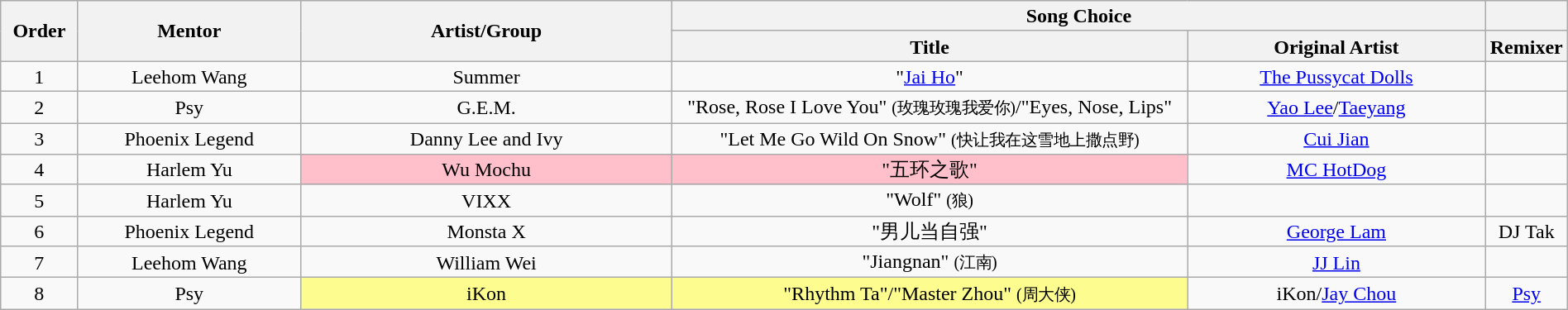<table class="wikitable" style="text-align:center; line-height:17px; font-size:100%; width:100%;">
<tr>
<th scope="col" rowspan="2" width="05%">Order</th>
<th scope="col" rowspan="2" width="15%">Mentor</th>
<th scope="col" rowspan="2" width="25%">Artist/Group</th>
<th scope="col" colspan="2">Song Choice</th>
<th></th>
</tr>
<tr>
<th scope="col" width="35%">Title</th>
<th scope="col" width="20%">Original Artist</th>
<th>Remixer</th>
</tr>
<tr>
<td scope="row">1</td>
<td scope="row">Leehom Wang</td>
<td scope="row">Summer</td>
<td scope="row">"<a href='#'>Jai Ho</a>"</td>
<td scope="row"><a href='#'>The Pussycat Dolls</a></td>
<td></td>
</tr>
<tr>
<td scope="row">2</td>
<td scope="row">Psy</td>
<td scope="row">G.E.M.</td>
<td scope="row">"Rose, Rose I Love You" <small>(玫瑰玫瑰我爱你)</small>/"Eyes, Nose, Lips"</td>
<td scope="row"><a href='#'>Yao Lee</a>/<a href='#'>Taeyang</a></td>
<td></td>
</tr>
<tr>
<td scope="row">3</td>
<td scope="row">Phoenix Legend</td>
<td scope="row">Danny Lee and Ivy</td>
<td scope="row">"Let Me Go Wild On Snow" <small>(快让我在这雪地上撒点野)</small></td>
<td scope="row"><a href='#'>Cui Jian</a></td>
<td></td>
</tr>
<tr>
<td scope="row">4</td>
<td scope="row">Harlem Yu</td>
<td style="background:pink; scope:row">Wu Mochu</td>
<td style="background:pink; scope:row">"五环之歌"</td>
<td scope="row"><a href='#'>MC HotDog</a></td>
<td></td>
</tr>
<tr>
<td scope="row">5</td>
<td scope="row">Harlem Yu</td>
<td scope="row">VIXX</td>
<td scope="row">"Wolf" <small>(狼)</small></td>
<td scope="row"></td>
<td></td>
</tr>
<tr>
<td scope="row">6</td>
<td scope="row">Phoenix Legend</td>
<td scope="row">Monsta X</td>
<td scope="row">"男儿当自强"</td>
<td scope="row"><a href='#'>George Lam</a></td>
<td>DJ Tak</td>
</tr>
<tr>
<td scope="row">7</td>
<td scope="row">Leehom Wang</td>
<td scope="row">William Wei</td>
<td scope="row">"Jiangnan" <small>(江南)</small></td>
<td scope="row"><a href='#'>JJ Lin</a></td>
<td></td>
</tr>
<tr>
<td scope="row">8</td>
<td scope="row">Psy</td>
<td style="background:#fdfc8f; scope:row">iKon</td>
<td style="background:#fdfc8f; scope:row">"Rhythm Ta"/"Master Zhou" <small>(周大侠)</small></td>
<td scope="row">iKon/<a href='#'>Jay Chou</a></td>
<td><a href='#'>Psy</a></td>
</tr>
</table>
